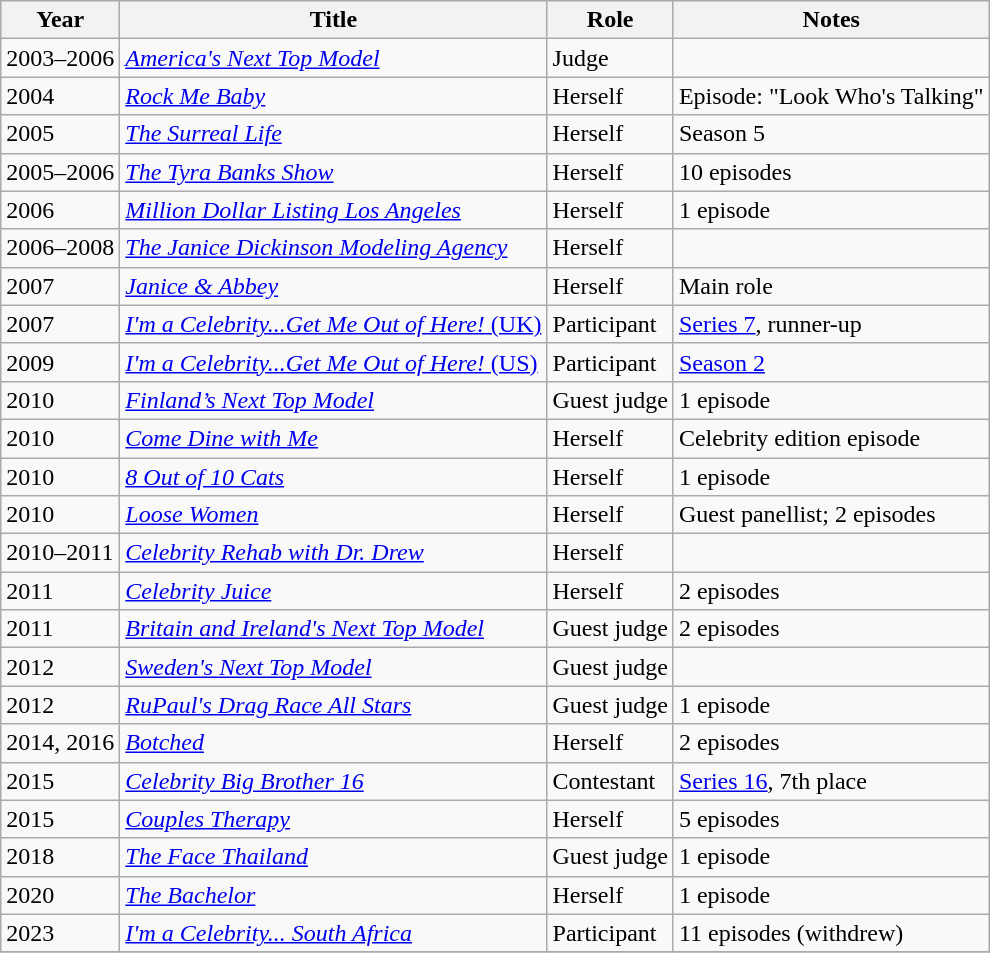<table class="wikitable sortable">
<tr>
<th>Year</th>
<th>Title</th>
<th>Role</th>
<th class=unsortable>Notes</th>
</tr>
<tr>
<td>2003–2006</td>
<td><em><a href='#'>America's Next Top Model</a></em></td>
<td>Judge</td>
<td></td>
</tr>
<tr>
<td>2004</td>
<td><a href='#'><em>Rock Me Baby</em></a></td>
<td>Herself</td>
<td>Episode: "Look Who's Talking"</td>
</tr>
<tr>
<td>2005</td>
<td><em><a href='#'>The Surreal Life</a></em></td>
<td>Herself</td>
<td>Season 5</td>
</tr>
<tr>
<td>2005–2006</td>
<td><em><a href='#'>The Tyra Banks Show</a></em></td>
<td>Herself</td>
<td>10 episodes</td>
</tr>
<tr>
<td>2006</td>
<td><em><a href='#'>Million Dollar Listing Los Angeles</a></em></td>
<td>Herself</td>
<td>1 episode</td>
</tr>
<tr>
<td>2006–2008</td>
<td><em><a href='#'>The Janice Dickinson Modeling Agency</a></em></td>
<td>Herself</td>
<td></td>
</tr>
<tr>
<td>2007</td>
<td><em><a href='#'>Janice & Abbey</a></em></td>
<td>Herself</td>
<td>Main role</td>
</tr>
<tr>
<td>2007</td>
<td><a href='#'><em>I'm a Celebrity...Get Me Out of Here!</em> (UK)</a></td>
<td>Participant</td>
<td><a href='#'>Series 7</a>, runner-up</td>
</tr>
<tr>
<td>2009</td>
<td><a href='#'><em>I'm a Celebrity...Get Me Out of Here!</em> (US)</a></td>
<td>Participant</td>
<td><a href='#'>Season 2</a></td>
</tr>
<tr>
<td>2010</td>
<td><a href='#'><em>Finland’s Next Top Model</em></a></td>
<td>Guest judge</td>
<td>1 episode</td>
</tr>
<tr>
<td>2010</td>
<td><em><a href='#'>Come Dine with Me</a></em></td>
<td>Herself</td>
<td>Celebrity edition episode</td>
</tr>
<tr>
<td>2010</td>
<td><em><a href='#'>8 Out of 10 Cats</a></em></td>
<td>Herself</td>
<td>1 episode</td>
</tr>
<tr>
<td>2010</td>
<td><em><a href='#'>Loose Women</a></em></td>
<td>Herself</td>
<td>Guest panellist; 2 episodes</td>
</tr>
<tr>
<td>2010–2011</td>
<td><em><a href='#'>Celebrity Rehab with Dr. Drew</a></em></td>
<td>Herself</td>
<td></td>
</tr>
<tr>
<td>2011</td>
<td><em><a href='#'>Celebrity Juice</a></em></td>
<td>Herself</td>
<td>2 episodes</td>
</tr>
<tr>
<td>2011</td>
<td><em><a href='#'>Britain and Ireland's Next Top Model</a></em></td>
<td>Guest judge</td>
<td>2 episodes</td>
</tr>
<tr>
<td>2012</td>
<td><em><a href='#'>Sweden's Next Top Model</a></em></td>
<td>Guest judge</td>
<td></td>
</tr>
<tr>
<td>2012</td>
<td><em><a href='#'>RuPaul's Drag Race All Stars</a></em></td>
<td>Guest judge</td>
<td>1 episode</td>
</tr>
<tr>
<td>2014, 2016</td>
<td><a href='#'><em>Botched</em></a></td>
<td>Herself</td>
<td>2 episodes</td>
</tr>
<tr>
<td>2015</td>
<td><a href='#'><em>Celebrity Big Brother 16</em></a></td>
<td>Contestant</td>
<td><a href='#'>Series 16</a>, 7th place</td>
</tr>
<tr>
<td>2015</td>
<td><a href='#'><em>Couples Therapy</em></a></td>
<td>Herself</td>
<td>5 episodes</td>
</tr>
<tr>
<td>2018</td>
<td><em><a href='#'>The Face Thailand</a></em></td>
<td>Guest judge</td>
<td>1 episode</td>
</tr>
<tr>
<td>2020</td>
<td><a href='#'><em>The Bachelor</em></a></td>
<td>Herself</td>
<td>1 episode</td>
</tr>
<tr>
<td>2023</td>
<td><em><a href='#'>I'm a Celebrity... South Africa</a></em></td>
<td>Participant</td>
<td>11 episodes (withdrew)</td>
</tr>
<tr>
</tr>
</table>
